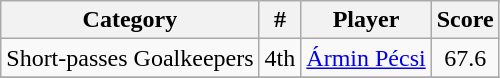<table class="wikitable" style="text-align:center;">
<tr>
<th>Category</th>
<th>#</th>
<th>Player</th>
<th>Score</th>
</tr>
<tr>
<td rowspan="1" style="text-align:left;">Short-passes Goalkeepers</td>
<td>4th</td>
<td style="text-align:left;"> <a href='#'>Ármin Pécsi</a></td>
<td>67.6</td>
</tr>
<tr>
</tr>
</table>
